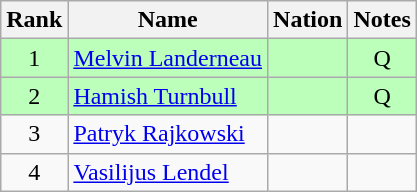<table class="wikitable sortable" style="text-align:center">
<tr>
<th>Rank</th>
<th>Name</th>
<th>Nation</th>
<th>Notes</th>
</tr>
<tr bgcolor=bbffbb>
<td>1</td>
<td align=left><a href='#'>Melvin Landerneau</a></td>
<td align=left></td>
<td>Q</td>
</tr>
<tr bgcolor=bbffbb>
<td>2</td>
<td align=left><a href='#'>Hamish Turnbull</a></td>
<td align=left></td>
<td>Q</td>
</tr>
<tr>
<td>3</td>
<td align=left><a href='#'>Patryk Rajkowski</a></td>
<td align=left></td>
<td></td>
</tr>
<tr>
<td>4</td>
<td align=left><a href='#'>Vasilijus Lendel</a></td>
<td align=left></td>
<td></td>
</tr>
</table>
